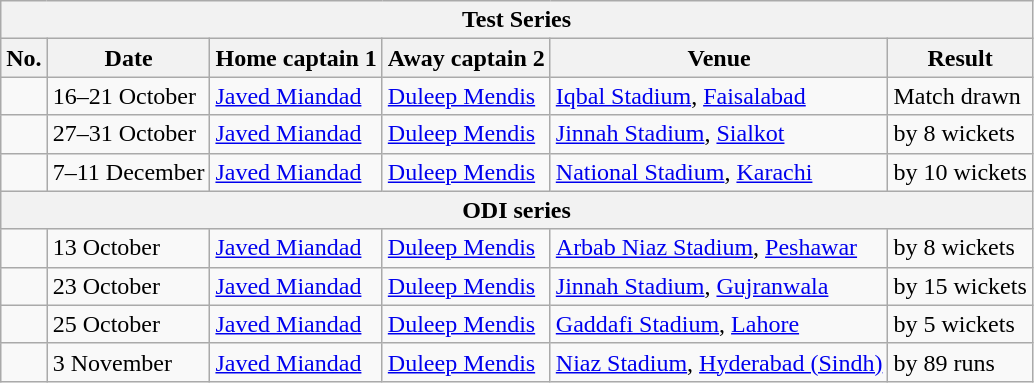<table class="wikitable">
<tr>
<th colspan="9">Test Series</th>
</tr>
<tr>
<th>No.</th>
<th>Date</th>
<th>Home captain 1</th>
<th>Away captain 2</th>
<th>Venue</th>
<th>Result</th>
</tr>
<tr>
<td></td>
<td>16–21 October</td>
<td><a href='#'>Javed Miandad</a></td>
<td><a href='#'>Duleep Mendis</a></td>
<td><a href='#'>Iqbal Stadium</a>, <a href='#'>Faisalabad</a></td>
<td>Match drawn</td>
</tr>
<tr>
<td></td>
<td>27–31 October</td>
<td><a href='#'>Javed Miandad</a></td>
<td><a href='#'>Duleep Mendis</a></td>
<td><a href='#'>Jinnah Stadium</a>, <a href='#'>Sialkot</a></td>
<td> by 8 wickets</td>
</tr>
<tr>
<td></td>
<td>7–11 December</td>
<td><a href='#'>Javed Miandad</a></td>
<td><a href='#'>Duleep Mendis</a></td>
<td><a href='#'>National Stadium</a>, <a href='#'>Karachi</a></td>
<td> by 10 wickets</td>
</tr>
<tr>
<th colspan="9">ODI series</th>
</tr>
<tr>
<td></td>
<td>13 October</td>
<td><a href='#'>Javed Miandad</a></td>
<td><a href='#'>Duleep Mendis</a></td>
<td><a href='#'>Arbab Niaz Stadium</a>, <a href='#'>Peshawar</a></td>
<td> by 8 wickets</td>
</tr>
<tr>
<td></td>
<td>23 October</td>
<td><a href='#'>Javed Miandad</a></td>
<td><a href='#'>Duleep Mendis</a></td>
<td><a href='#'>Jinnah Stadium</a>, <a href='#'>Gujranwala</a></td>
<td> by 15 wickets</td>
</tr>
<tr>
<td></td>
<td>25 October</td>
<td><a href='#'>Javed Miandad</a></td>
<td><a href='#'>Duleep Mendis</a></td>
<td><a href='#'>Gaddafi Stadium</a>, <a href='#'>Lahore</a></td>
<td> by 5 wickets</td>
</tr>
<tr>
<td></td>
<td>3 November</td>
<td><a href='#'>Javed Miandad</a></td>
<td><a href='#'>Duleep Mendis</a></td>
<td><a href='#'>Niaz Stadium</a>, <a href='#'>Hyderabad (Sindh)</a></td>
<td> by 89 runs</td>
</tr>
</table>
